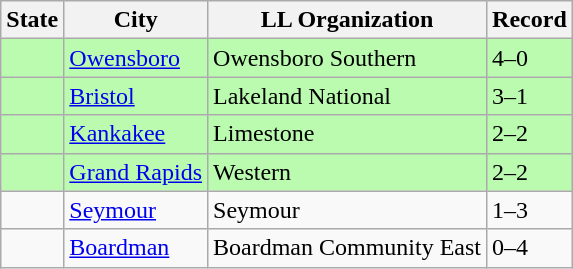<table class="wikitable">
<tr>
<th>State</th>
<th>City</th>
<th>LL Organization</th>
<th>Record</th>
</tr>
<tr bgcolor=#bbfbb>
<td><strong></strong></td>
<td><a href='#'>Owensboro</a></td>
<td>Owensboro Southern</td>
<td>4–0</td>
</tr>
<tr bgcolor=#bbfbb>
<td><strong></strong></td>
<td><a href='#'>Bristol</a></td>
<td>Lakeland National</td>
<td>3–1</td>
</tr>
<tr bgcolor=#bbfbb>
<td><strong></strong></td>
<td><a href='#'>Kankakee</a></td>
<td>Limestone</td>
<td>2–2</td>
</tr>
<tr bgcolor=#bbfbb>
<td><strong></strong></td>
<td><a href='#'>Grand Rapids</a></td>
<td>Western</td>
<td>2–2</td>
</tr>
<tr>
<td><strong></strong></td>
<td><a href='#'>Seymour</a></td>
<td>Seymour</td>
<td>1–3</td>
</tr>
<tr>
<td><strong></strong></td>
<td><a href='#'>Boardman</a></td>
<td>Boardman Community East</td>
<td>0–4</td>
</tr>
</table>
